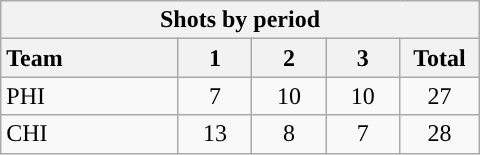<table class="wikitable" style="width:20em; text-align:right;">
<tr>
<th colspan=5>Shots by period</th>
</tr>
<tr>
<th style="width:8em; text-align:left;">Team</th>
<th style="width:3em;">1</th>
<th style="width:3em;">2</th>
<th style="width:3em;">3</th>
<th style="width:3em;">Total</th>
</tr>
<tr style="text-align:center;">
<td style="text-align:left;">PHI</td>
<td>7</td>
<td>10</td>
<td>10</td>
<td>27</td>
</tr>
<tr style="text-align:center;">
<td style="text-align:left;">CHI</td>
<td>13</td>
<td>8</td>
<td>7</td>
<td>28</td>
</tr>
</table>
